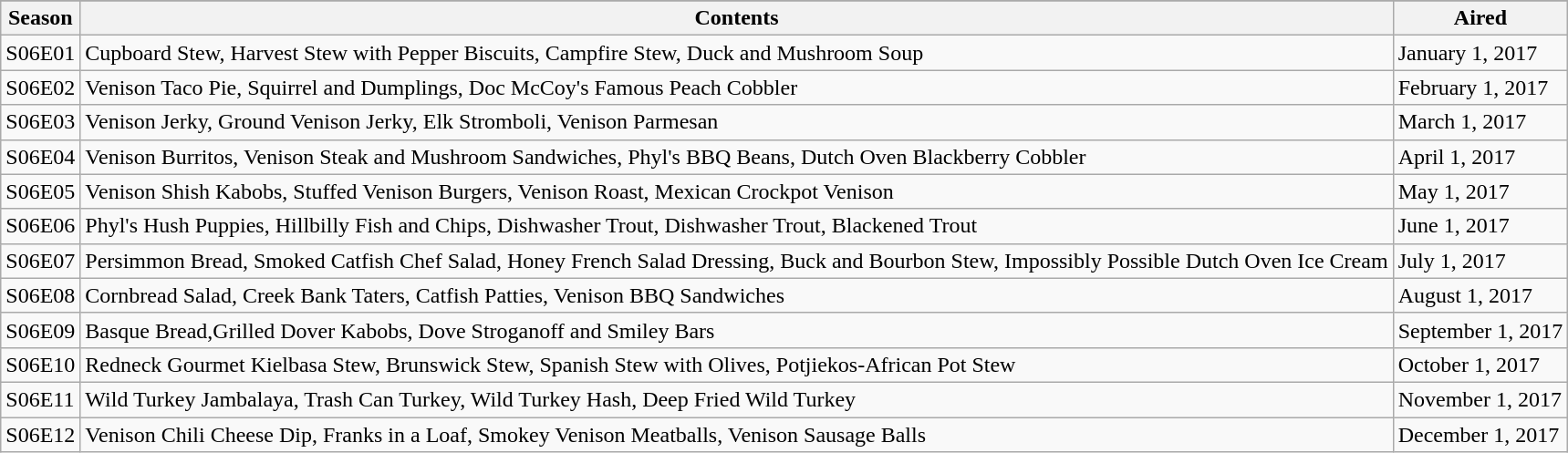<table class="wikitable">
<tr>
</tr>
<tr>
<th>Season</th>
<th>Contents</th>
<th>Aired</th>
</tr>
<tr>
<td>S06E01</td>
<td>Cupboard Stew, Harvest Stew with Pepper Biscuits, Campfire Stew, Duck and Mushroom Soup</td>
<td>January 1, 2017</td>
</tr>
<tr>
<td>S06E02</td>
<td>Venison Taco Pie, Squirrel and Dumplings, Doc McCoy's Famous Peach Cobbler</td>
<td>February 1, 2017</td>
</tr>
<tr>
<td>S06E03</td>
<td>Venison Jerky, Ground Venison Jerky, Elk Stromboli, Venison Parmesan</td>
<td>March 1, 2017</td>
</tr>
<tr>
<td>S06E04</td>
<td>Venison Burritos, Venison Steak and Mushroom Sandwiches, Phyl's BBQ Beans, Dutch Oven Blackberry Cobbler</td>
<td>April 1, 2017</td>
</tr>
<tr>
<td>S06E05</td>
<td>Venison Shish Kabobs, Stuffed Venison Burgers, Venison Roast, Mexican Crockpot Venison</td>
<td>May 1, 2017</td>
</tr>
<tr>
<td>S06E06</td>
<td>Phyl's Hush Puppies, Hillbilly Fish and Chips, Dishwasher Trout, Dishwasher Trout, Blackened Trout</td>
<td>June 1, 2017</td>
</tr>
<tr>
<td>S06E07</td>
<td>Persimmon Bread, Smoked Catfish Chef Salad, Honey French Salad Dressing, Buck and Bourbon Stew, Impossibly Possible Dutch Oven Ice Cream</td>
<td>July 1, 2017</td>
</tr>
<tr>
<td>S06E08</td>
<td>Cornbread Salad, Creek Bank Taters, Catfish Patties, Venison BBQ Sandwiches</td>
<td>August 1, 2017</td>
</tr>
<tr>
<td>S06E09</td>
<td>Basque Bread,Grilled Dover Kabobs, Dove Stroganoff and Smiley Bars</td>
<td>September 1, 2017</td>
</tr>
<tr>
<td>S06E10</td>
<td>Redneck Gourmet Kielbasa Stew, Brunswick Stew, Spanish Stew with Olives, Potjiekos-African Pot Stew</td>
<td>October 1, 2017</td>
</tr>
<tr>
<td>S06E11</td>
<td>Wild Turkey Jambalaya, Trash Can Turkey, Wild Turkey Hash, Deep Fried Wild Turkey</td>
<td>November 1, 2017</td>
</tr>
<tr>
<td>S06E12</td>
<td>Venison Chili Cheese Dip, Franks in a Loaf, Smokey Venison Meatballs, Venison Sausage Balls</td>
<td>December 1, 2017</td>
</tr>
</table>
